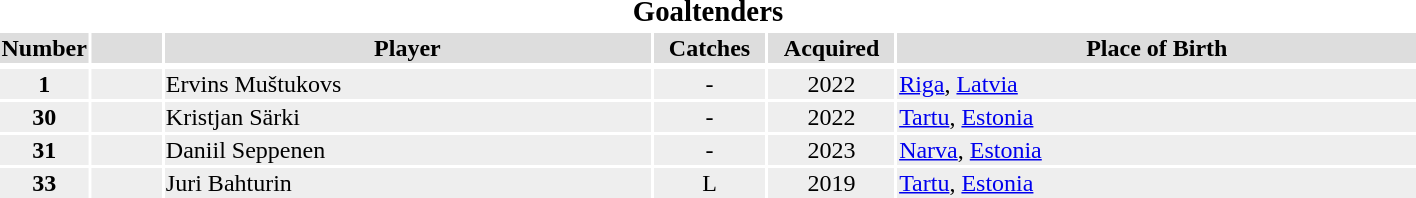<table width=75%>
<tr>
<th colspan=6><big>Goaltenders</big></th>
</tr>
<tr bgcolor="#dddddd">
<th width=5%>Number</th>
<th width=5%></th>
<th !width=15%>Player</th>
<th width=8%>Catches</th>
<th width=9%>Acquired</th>
<th width=37%>Place of Birth</th>
</tr>
<tr>
</tr>
<tr bgcolor="#eeeeee">
<td align=center><strong>1</strong></td>
<td align=center></td>
<td>Ervins Muštukovs</td>
<td align=center>-</td>
<td align=center>2022</td>
<td><a href='#'>Riga</a>, <a href='#'>Latvia</a></td>
</tr>
<tr bgcolor="#eeeeee">
<td align=center><strong>30</strong></td>
<td align=center></td>
<td>Kristjan Särki</td>
<td align=center>-</td>
<td align=center>2022</td>
<td><a href='#'>Tartu</a>, <a href='#'>Estonia</a></td>
</tr>
<tr bgcolor="#eeeeee">
<td align=center><strong>31</strong></td>
<td align=center></td>
<td>Daniil Seppenen</td>
<td align=center>-</td>
<td align=center>2023</td>
<td><a href='#'>Narva</a>, <a href='#'>Estonia</a></td>
</tr>
<tr bgcolor="#eeeeee">
<td align=center><strong>33</strong></td>
<td align=center></td>
<td>Juri Bahturin</td>
<td align=center>L</td>
<td align=center>2019</td>
<td><a href='#'>Tartu</a>, <a href='#'>Estonia</a></td>
</tr>
</table>
